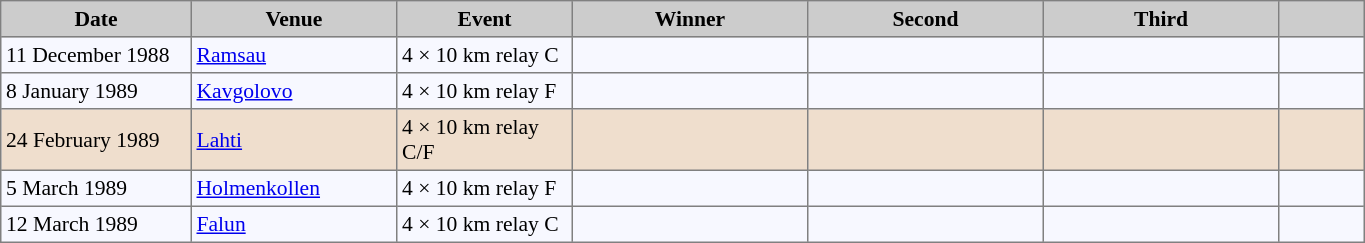<table bgcolor="#f7f8ff" cellpadding="3" cellspacing="0" border="1" style="font-size: 90%; border: gray solid 1px; border-collapse: collapse;">
<tr bgcolor="#CCCCCC" '>
<td align="center" width="120"><strong>Date</strong></td>
<td align="center" width="130"><strong>Venue</strong></td>
<td align="center" width="110"><strong>Event</strong></td>
<td align="center" width="150"><strong>Winner</strong></td>
<td align="center" width="150"><strong>Second</strong></td>
<td align="center" width="150"><strong>Third</strong></td>
<td align="center" width="50"><strong></strong></td>
</tr>
<tr align="left">
<td>11 December 1988</td>
<td> <a href='#'>Ramsau</a></td>
<td>4 × 10 km relay C</td>
<td></td>
<td></td>
<td></td>
<td></td>
</tr>
<tr align="left">
<td>8 January 1989</td>
<td> <a href='#'>Kavgolovo</a></td>
<td>4 × 10 km relay F</td>
<td></td>
<td></td>
<td></td>
<td></td>
</tr>
<tr align="left" bgcolor=#EFDECD>
<td>24 February 1989</td>
<td> <a href='#'>Lahti</a></td>
<td>4 × 10 km relay C/F</td>
<td></td>
<td></td>
<td></td>
<td> </td>
</tr>
<tr align="left">
<td>5 March 1989</td>
<td> <a href='#'>Holmenkollen</a></td>
<td>4 × 10 km relay F</td>
<td></td>
<td></td>
<td></td>
<td></td>
</tr>
<tr align="left">
<td>12 March 1989</td>
<td> <a href='#'>Falun</a></td>
<td>4 × 10 km relay C</td>
<td></td>
<td></td>
<td></td>
<td></td>
</tr>
</table>
